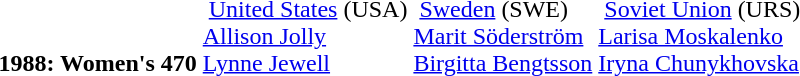<table>
<tr>
<td style="align:center;"><br><br><strong>1988: Women's 470</strong> <br></td>
<td style="vertical-align:top;"> <a href='#'>United States</a> <span>(USA)</span><br><a href='#'>Allison Jolly</a><br> <a href='#'>Lynne Jewell</a></td>
<td style="vertical-align:top;"> <a href='#'>Sweden</a> <span>(SWE)</span><br><a href='#'>Marit Söderström</a><br><a href='#'>Birgitta Bengtsson</a></td>
<td style="vertical-align:top;"> <a href='#'>Soviet Union</a> <span>(URS)</span><br><a href='#'>Larisa Moskalenko</a><br><a href='#'>Iryna Chunykhovska</a></td>
</tr>
</table>
